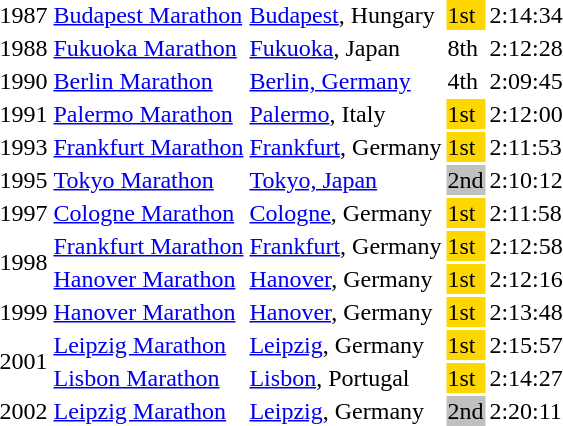<table>
<tr>
<td>1987</td>
<td><a href='#'>Budapest Marathon</a></td>
<td><a href='#'>Budapest</a>, Hungary</td>
<td bgcolor="gold">1st</td>
<td>2:14:34</td>
</tr>
<tr>
<td>1988</td>
<td><a href='#'>Fukuoka Marathon</a></td>
<td><a href='#'>Fukuoka</a>, Japan</td>
<td>8th</td>
<td>2:12:28</td>
</tr>
<tr>
<td>1990</td>
<td><a href='#'>Berlin Marathon</a></td>
<td><a href='#'>Berlin, Germany</a></td>
<td>4th</td>
<td>2:09:45</td>
</tr>
<tr>
<td>1991</td>
<td><a href='#'>Palermo Marathon</a></td>
<td><a href='#'>Palermo</a>, Italy</td>
<td bgcolor="gold">1st</td>
<td>2:12:00</td>
</tr>
<tr>
<td>1993</td>
<td><a href='#'>Frankfurt Marathon</a></td>
<td><a href='#'>Frankfurt</a>, Germany</td>
<td bgcolor="gold">1st</td>
<td>2:11:53</td>
</tr>
<tr>
<td>1995</td>
<td><a href='#'>Tokyo Marathon</a></td>
<td><a href='#'>Tokyo, Japan</a></td>
<td bgcolor="silver">2nd</td>
<td>2:10:12</td>
</tr>
<tr>
<td>1997</td>
<td><a href='#'>Cologne Marathon</a></td>
<td><a href='#'>Cologne</a>, Germany</td>
<td bgcolor="gold">1st</td>
<td>2:11:58</td>
</tr>
<tr>
<td rowspan=2>1998</td>
<td><a href='#'>Frankfurt Marathon</a></td>
<td><a href='#'>Frankfurt</a>, Germany</td>
<td bgcolor="gold">1st</td>
<td>2:12:58</td>
</tr>
<tr>
<td><a href='#'>Hanover Marathon</a></td>
<td><a href='#'>Hanover</a>, Germany</td>
<td bgcolor="gold">1st</td>
<td>2:12:16</td>
</tr>
<tr>
<td>1999</td>
<td><a href='#'>Hanover Marathon</a></td>
<td><a href='#'>Hanover</a>, Germany</td>
<td bgcolor="gold">1st</td>
<td>2:13:48</td>
</tr>
<tr>
<td rowspan=2>2001</td>
<td><a href='#'>Leipzig Marathon</a></td>
<td><a href='#'>Leipzig</a>, Germany</td>
<td bgcolor="gold">1st</td>
<td>2:15:57</td>
</tr>
<tr>
<td><a href='#'>Lisbon Marathon</a></td>
<td><a href='#'>Lisbon</a>, Portugal</td>
<td bgcolor="gold">1st</td>
<td>2:14:27</td>
</tr>
<tr>
<td>2002</td>
<td><a href='#'>Leipzig Marathon</a></td>
<td><a href='#'>Leipzig</a>, Germany</td>
<td bgcolor="silver">2nd</td>
<td>2:20:11</td>
</tr>
</table>
